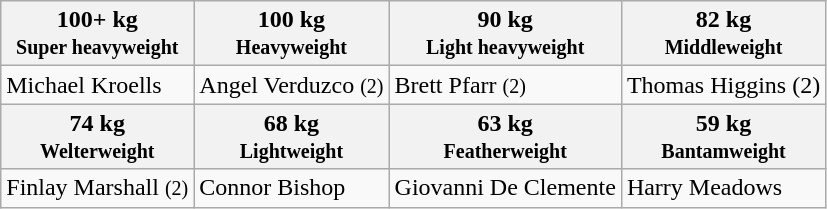<table class="wikitable">
<tr>
<th>100+ kg<br><small>Super heavyweight</small></th>
<th>100 kg<br><small>Heavyweight</small></th>
<th>90 kg<br><small>Light heavyweight</small></th>
<th>82 kg<br><small>Middleweight</small></th>
</tr>
<tr>
<td>Michael Kroells<br><small></small></td>
<td>Angel Verduzco <small>(2)</small><br><small></small></td>
<td>Brett Pfarr <small>(2)</small><br><small></small></td>
<td>Thomas Higgins (2) <small></small><br><small></small>
<small> </small>
<small></small></td>
</tr>
<tr>
<th>74 kg<br><small>Welterweight</small></th>
<th>68 kg<br><small>Lightweight</small></th>
<th>63 kg<br><small>Featherweight</small></th>
<th>59 kg<br><small>Bantamweight</small></th>
</tr>
<tr>
<td>Finlay Marshall <small>(2)</small><br><small></small> <small></small></td>
<td>Connor Bishop<br><small></small> <small></small></td>
<td>Giovanni De Clemente<br><small></small></td>
<td>Harry Meadows<br><small></small> <small></small></td>
</tr>
</table>
